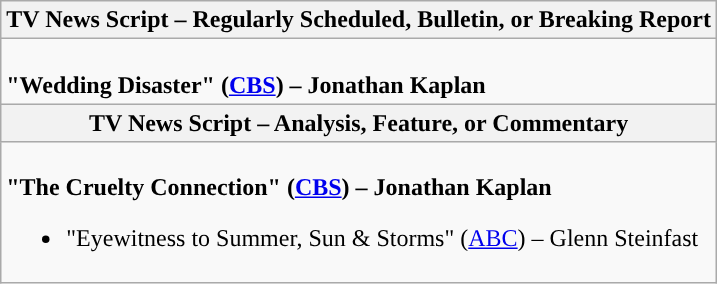<table class=wikitable style="width=100%">
<tr>
<th colspan="2" style="background:">TV News Script – Regularly Scheduled, Bulletin, or Breaking Report</th>
</tr>
<tr>
<td colspan="2" style="vertical-align:top;"><br><strong> "Wedding Disaster" (<a href='#'>CBS</a>) – Jonathan Kaplan</strong></td>
</tr>
<tr>
<th colspan="2" style="background:">TV News Script – Analysis, Feature, or Commentary</th>
</tr>
<tr>
<td colspan="2" style="vertical-align:top;"><br><strong> "The Cruelty Connection" (<a href='#'>CBS</a>) – Jonathan Kaplan</strong><ul><li>"Eyewitness to Summer, Sun & Storms" (<a href='#'>ABC</a>) – Glenn Steinfast</li></ul></td>
</tr>
</table>
